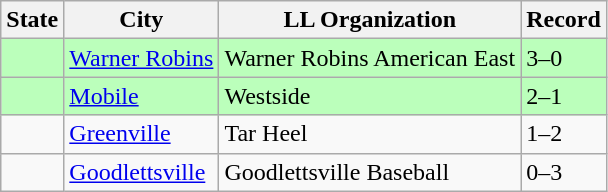<table class="wikitable">
<tr>
<th>State</th>
<th>City</th>
<th>LL Organization</th>
<th>Record</th>
</tr>
<tr bgcolor=#bbffbb>
<td><strong></strong></td>
<td><a href='#'>Warner Robins</a></td>
<td>Warner Robins American East</td>
<td>3–0</td>
</tr>
<tr bgcolor=#bbffbb>
<td><strong></strong></td>
<td><a href='#'>Mobile</a></td>
<td>Westside</td>
<td>2–1</td>
</tr>
<tr>
<td><strong></strong></td>
<td><a href='#'>Greenville</a></td>
<td>Tar Heel</td>
<td>1–2</td>
</tr>
<tr>
<td><strong></strong></td>
<td><a href='#'>Goodlettsville</a></td>
<td>Goodlettsville Baseball</td>
<td>0–3</td>
</tr>
</table>
